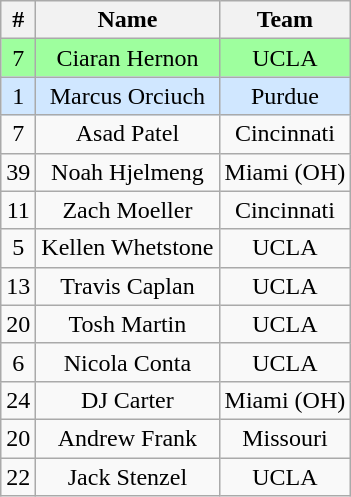<table class="wikitable" style="text-align:center">
<tr>
<th>#</th>
<th>Name</th>
<th>Team</th>
</tr>
<tr bgcolor="#9eff9e">
<td>7</td>
<td>Ciaran Hernon</td>
<td>UCLA</td>
</tr>
<tr style="background:#d0e7ff">
<td>1</td>
<td>Marcus Orciuch</td>
<td>Purdue</td>
</tr>
<tr>
<td>7</td>
<td>Asad Patel</td>
<td>Cincinnati</td>
</tr>
<tr>
<td>39</td>
<td>Noah Hjelmeng</td>
<td>Miami (OH)</td>
</tr>
<tr>
<td>11</td>
<td>Zach Moeller</td>
<td>Cincinnati</td>
</tr>
<tr>
<td>5</td>
<td>Kellen Whetstone</td>
<td>UCLA</td>
</tr>
<tr>
<td>13</td>
<td>Travis Caplan</td>
<td>UCLA</td>
</tr>
<tr>
<td>20</td>
<td>Tosh Martin</td>
<td>UCLA</td>
</tr>
<tr>
<td>6</td>
<td>Nicola Conta</td>
<td>UCLA</td>
</tr>
<tr>
<td>24</td>
<td>DJ Carter</td>
<td>Miami (OH)</td>
</tr>
<tr>
<td>20</td>
<td>Andrew Frank</td>
<td>Missouri</td>
</tr>
<tr>
<td>22</td>
<td>Jack Stenzel</td>
<td>UCLA</td>
</tr>
</table>
